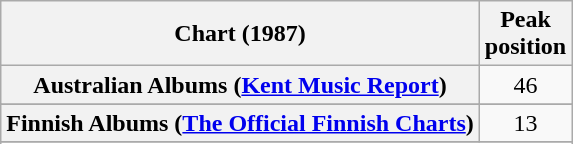<table class="wikitable sortable plainrowheaders" style="text-align:center">
<tr>
<th scope="col">Chart (1987)</th>
<th scope="col">Peak<br>position</th>
</tr>
<tr>
<th scope="row">Australian Albums (<a href='#'>Kent Music Report</a>)</th>
<td align="center">46</td>
</tr>
<tr>
</tr>
<tr>
<th scope="row">Finnish Albums (<a href='#'>The Official Finnish Charts</a>)</th>
<td align="center">13</td>
</tr>
<tr>
</tr>
<tr>
</tr>
<tr>
</tr>
<tr>
</tr>
<tr>
</tr>
</table>
